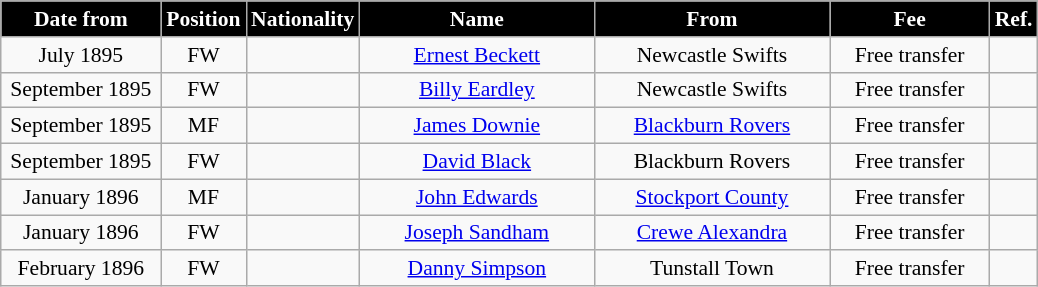<table class="wikitable" style="text-align:center; font-size:90%; ">
<tr>
<th style="background:#000000; color:white; width:100px;">Date from</th>
<th style="background:#000000; color:white; width:50px;">Position</th>
<th style="background:#000000; color:white; width:50px;">Nationality</th>
<th style="background:#000000; color:white; width:150px;">Name</th>
<th style="background:#000000; color:white; width:150px;">From</th>
<th style="background:#000000; color:white; width:100px;">Fee</th>
<th style="background:#000000; color:white; width:25px;">Ref.</th>
</tr>
<tr>
<td>July 1895</td>
<td>FW</td>
<td></td>
<td><a href='#'>Ernest Beckett</a></td>
<td>Newcastle Swifts</td>
<td>Free transfer</td>
<td></td>
</tr>
<tr>
<td>September 1895</td>
<td>FW</td>
<td></td>
<td><a href='#'>Billy Eardley</a></td>
<td>Newcastle Swifts</td>
<td>Free transfer</td>
<td></td>
</tr>
<tr>
<td>September 1895</td>
<td>MF</td>
<td></td>
<td><a href='#'>James Downie</a></td>
<td><a href='#'>Blackburn Rovers</a></td>
<td>Free transfer</td>
<td></td>
</tr>
<tr>
<td>September 1895</td>
<td>FW</td>
<td></td>
<td><a href='#'>David Black</a></td>
<td>Blackburn Rovers</td>
<td>Free transfer</td>
<td></td>
</tr>
<tr>
<td>January 1896</td>
<td>MF</td>
<td></td>
<td><a href='#'>John Edwards</a></td>
<td><a href='#'>Stockport County</a></td>
<td>Free transfer</td>
<td></td>
</tr>
<tr>
<td>January 1896</td>
<td>FW</td>
<td></td>
<td><a href='#'>Joseph Sandham</a></td>
<td><a href='#'>Crewe Alexandra</a></td>
<td>Free transfer</td>
<td></td>
</tr>
<tr>
<td>February 1896</td>
<td>FW</td>
<td></td>
<td><a href='#'>Danny Simpson</a></td>
<td>Tunstall Town</td>
<td>Free transfer</td>
<td></td>
</tr>
</table>
